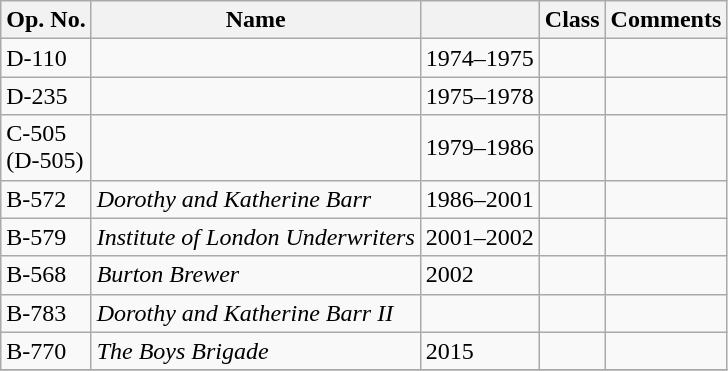<table class="wikitable">
<tr>
<th>Op. No.</th>
<th>Name</th>
<th></th>
<th>Class</th>
<th>Comments</th>
</tr>
<tr>
<td>D-110</td>
<td></td>
<td>1974–1975</td>
<td></td>
<td></td>
</tr>
<tr>
<td>D-235</td>
<td></td>
<td>1975–1978</td>
<td></td>
<td></td>
</tr>
<tr>
<td>C-505<br>(D-505)</td>
<td></td>
<td>1979–1986</td>
<td></td>
<td></td>
</tr>
<tr>
<td>B-572</td>
<td><em>Dorothy and Katherine Barr</em></td>
<td>1986–2001</td>
<td></td>
<td></td>
</tr>
<tr>
<td>B-579</td>
<td><em>Institute of London Underwriters</em></td>
<td>2001–2002</td>
<td></td>
<td></td>
</tr>
<tr>
<td>B-568</td>
<td><em>Burton Brewer</em></td>
<td>2002</td>
<td></td>
<td></td>
</tr>
<tr>
<td>B-783</td>
<td><em>Dorothy and Katherine Barr II</em></td>
<td></td>
<td></td>
<td></td>
</tr>
<tr>
<td>B-770</td>
<td><em>The Boys Brigade</em></td>
<td>2015</td>
<td></td>
<td></td>
</tr>
<tr>
</tr>
</table>
